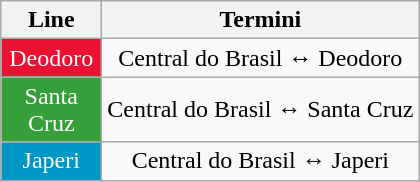<table class="wikitable">
<tr>
<th align="center" width="60px">Line</th>
<th align="center">Termini</th>
</tr>
<tr>
<td bgcolor="#E91233" align="center" style="color:white">Deodoro</td>
<td align="center">Central do Brasil ↔ Deodoro</td>
</tr>
<tr>
<td bgcolor="#369F3A" align="center" style="color:white">Santa Cruz</td>
<td align="center">Central do Brasil ↔ Santa Cruz</td>
</tr>
<tr>
<td bgcolor="#0096C5" align="center" style="color:white">Japeri</td>
<td align="center">Central do Brasil ↔ Japeri</td>
</tr>
</table>
